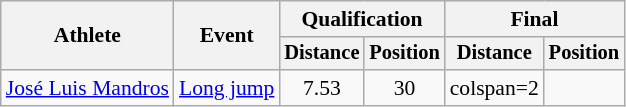<table class=wikitable style=font-size:90%>
<tr>
<th rowspan=2>Athlete</th>
<th rowspan=2>Event</th>
<th colspan=2>Qualification</th>
<th colspan=2>Final</th>
</tr>
<tr style=font-size:95%>
<th>Distance</th>
<th>Position</th>
<th>Distance</th>
<th>Position</th>
</tr>
<tr align=center>
<td align=left><a href='#'>José Luis Mandros</a></td>
<td align=left><a href='#'>Long jump</a></td>
<td>7.53</td>
<td>30</td>
<td>colspan=2 </td>
</tr>
</table>
